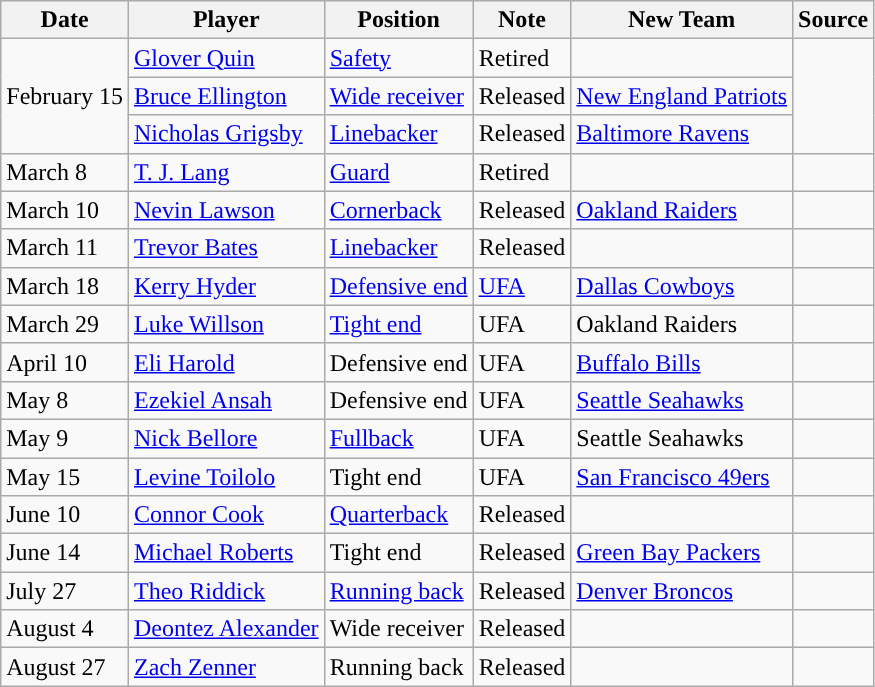<table class="wikitable">
<tr>
<th>Date</th>
<th>Player</th>
<th>Position</th>
<th>Note</th>
<th>New Team</th>
<th>Source</th>
</tr>
<tr>
<td rowspan="3">February 15</td>
<td><a href='#'>Glover Quin</a></td>
<td><a href='#'>Safety</a></td>
<td>Retired</td>
<td></td>
<td rowspan="3"></td>
</tr>
<tr>
<td><a href='#'>Bruce Ellington</a></td>
<td><a href='#'>Wide receiver</a></td>
<td>Released</td>
<td><a href='#'>New England Patriots</a></td>
</tr>
<tr>
<td><a href='#'>Nicholas Grigsby</a></td>
<td><a href='#'>Linebacker</a></td>
<td>Released</td>
<td><a href='#'>Baltimore Ravens</a></td>
</tr>
<tr>
<td>March 8</td>
<td><a href='#'>T. J. Lang</a></td>
<td><a href='#'>Guard</a></td>
<td>Retired</td>
<td></td>
<td></td>
</tr>
<tr>
<td>March 10</td>
<td><a href='#'>Nevin Lawson</a></td>
<td><a href='#'>Cornerback</a></td>
<td>Released</td>
<td><a href='#'>Oakland Raiders</a></td>
<td></td>
</tr>
<tr>
<td>March 11</td>
<td><a href='#'>Trevor Bates</a></td>
<td><a href='#'>Linebacker</a></td>
<td>Released</td>
<td></td>
<td></td>
</tr>
<tr>
<td>March 18</td>
<td><a href='#'>Kerry Hyder</a></td>
<td><a href='#'>Defensive end</a></td>
<td><a href='#'>UFA</a></td>
<td><a href='#'>Dallas Cowboys</a></td>
<td></td>
</tr>
<tr>
<td>March 29</td>
<td><a href='#'>Luke Willson</a></td>
<td><a href='#'>Tight end</a></td>
<td>UFA</td>
<td>Oakland Raiders</td>
<td></td>
</tr>
<tr>
<td>April 10</td>
<td><a href='#'>Eli Harold</a></td>
<td>Defensive end</td>
<td>UFA</td>
<td><a href='#'>Buffalo Bills</a></td>
<td></td>
</tr>
<tr>
<td>May 8</td>
<td><a href='#'>Ezekiel Ansah</a></td>
<td>Defensive end</td>
<td>UFA</td>
<td><a href='#'>Seattle Seahawks</a></td>
<td></td>
</tr>
<tr>
<td>May 9</td>
<td><a href='#'>Nick Bellore</a></td>
<td><a href='#'>Fullback</a></td>
<td>UFA</td>
<td>Seattle Seahawks</td>
<td></td>
</tr>
<tr>
<td>May 15</td>
<td><a href='#'>Levine Toilolo</a></td>
<td>Tight end</td>
<td>UFA</td>
<td><a href='#'>San Francisco 49ers</a></td>
<td></td>
</tr>
<tr>
<td>June 10</td>
<td><a href='#'>Connor Cook</a></td>
<td><a href='#'>Quarterback</a></td>
<td>Released</td>
<td></td>
<td></td>
</tr>
<tr>
<td>June 14</td>
<td><a href='#'>Michael Roberts</a></td>
<td>Tight end</td>
<td>Released</td>
<td><a href='#'>Green Bay Packers</a></td>
<td></td>
</tr>
<tr>
<td>July 27</td>
<td><a href='#'>Theo Riddick</a></td>
<td><a href='#'>Running back</a></td>
<td>Released</td>
<td><a href='#'>Denver Broncos</a></td>
<td></td>
</tr>
<tr>
<td>August 4</td>
<td><a href='#'>Deontez Alexander</a></td>
<td>Wide receiver</td>
<td>Released</td>
<td></td>
<td></td>
</tr>
<tr>
<td>August 27</td>
<td><a href='#'>Zach Zenner</a></td>
<td>Running back</td>
<td>Released</td>
<td></td>
<td></td>
</tr>
</table>
